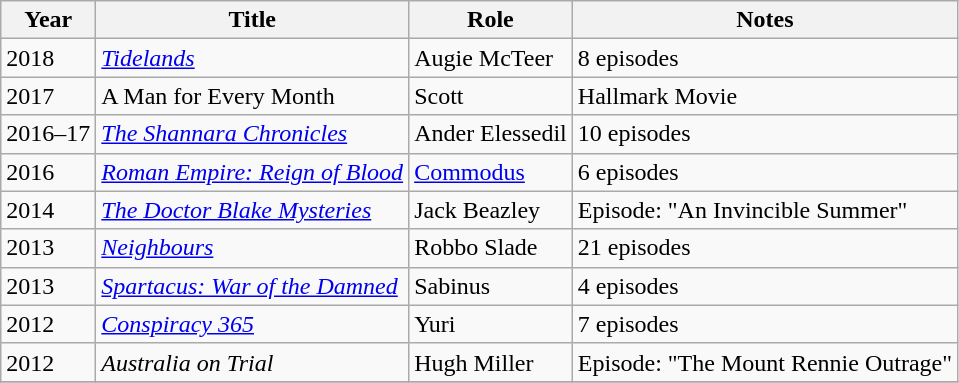<table class="wikitable">
<tr>
<th>Year</th>
<th>Title</th>
<th>Role</th>
<th>Notes</th>
</tr>
<tr>
<td>2018</td>
<td><em><a href='#'>Tidelands</a></em></td>
<td>Augie McTeer</td>
<td>8 episodes</td>
</tr>
<tr>
<td>2017</td>
<td>A Man for Every Month</td>
<td>Scott</td>
<td>Hallmark Movie</td>
</tr>
<tr>
<td>2016–17</td>
<td><em><a href='#'>The Shannara Chronicles</a></em></td>
<td>Ander Elessedil</td>
<td>10 episodes</td>
</tr>
<tr>
<td>2016</td>
<td><em><a href='#'>Roman Empire: Reign of Blood</a></em></td>
<td><a href='#'>Commodus</a></td>
<td>6 episodes</td>
</tr>
<tr>
<td>2014</td>
<td><em><a href='#'>The Doctor Blake Mysteries</a></em></td>
<td>Jack Beazley</td>
<td>Episode: "An Invincible Summer"</td>
</tr>
<tr>
<td>2013</td>
<td><em><a href='#'>Neighbours</a></em></td>
<td rowspan="1">Robbo Slade</td>
<td>21 episodes</td>
</tr>
<tr>
<td>2013</td>
<td><em><a href='#'>Spartacus: War of the Damned</a></em></td>
<td rowspan="1">Sabinus</td>
<td>4 episodes</td>
</tr>
<tr>
<td>2012</td>
<td><em><a href='#'>Conspiracy 365</a></em></td>
<td>Yuri</td>
<td>7 episodes</td>
</tr>
<tr>
<td>2012</td>
<td><em>Australia on Trial</em></td>
<td>Hugh Miller</td>
<td>Episode: "The Mount Rennie Outrage"</td>
</tr>
<tr>
</tr>
</table>
